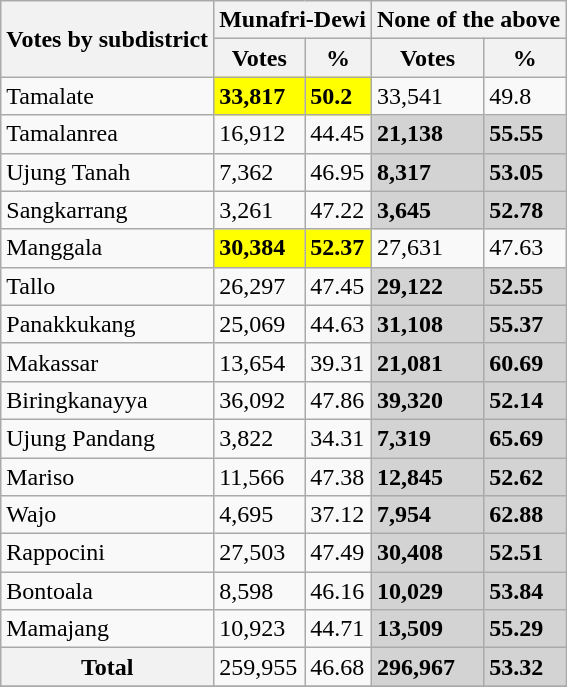<table class="wikitable">
<tr>
<th style="text-align:center;" rowspan="2">Votes by subdistrict</th>
<th style="text-align:center;" colspan="2">Munafri-Dewi</th>
<th style="text-align:center;" colspan="2">None of the above</th>
</tr>
<tr>
<th style="text-align:center;">Votes</th>
<th style="text-align:center;">%</th>
<th style="text-align:center;">Votes</th>
<th style="text-align:center;">%</th>
</tr>
<tr>
<td>Tamalate</td>
<td style="background: #FFFF00;"><strong>33,817</strong></td>
<td style="background: #FFFF00;"><strong>50.2</strong></td>
<td>33,541</td>
<td>49.8</td>
</tr>
<tr>
<td>Tamalanrea</td>
<td>16,912</td>
<td>44.45</td>
<td style="background: #D3D3D3;"><strong>21,138</strong></td>
<td style="background: #D3D3D3;"><strong>55.55</strong></td>
</tr>
<tr>
<td>Ujung Tanah</td>
<td>7,362</td>
<td>46.95</td>
<td style="background: #D3D3D3;"><strong>8,317</strong></td>
<td style="background: #D3D3D3;"><strong>53.05</strong></td>
</tr>
<tr>
<td>Sangkarrang</td>
<td>3,261</td>
<td>47.22</td>
<td style="background: #D3D3D3;"><strong>3,645</strong></td>
<td style="background: #D3D3D3;"><strong>52.78</strong></td>
</tr>
<tr>
<td>Manggala</td>
<td style="background: #FFFF00;"><strong>30,384</strong></td>
<td style="background: #FFFF00;"><strong>52.37</strong></td>
<td>27,631</td>
<td>47.63</td>
</tr>
<tr>
<td>Tallo</td>
<td>26,297</td>
<td>47.45</td>
<td style="background: #D3D3D3;"><strong>29,122</strong></td>
<td style="background: #D3D3D3;"><strong>52.55</strong></td>
</tr>
<tr>
<td>Panakkukang</td>
<td>25,069</td>
<td>44.63</td>
<td style="background: #D3D3D3;"><strong>31,108</strong></td>
<td style="background: #D3D3D3;"><strong>55.37</strong></td>
</tr>
<tr>
<td>Makassar</td>
<td>13,654</td>
<td>39.31</td>
<td style="background: #D3D3D3;"><strong>21,081</strong></td>
<td style="background: #D3D3D3;"><strong>60.69</strong></td>
</tr>
<tr>
<td>Biringkanayya</td>
<td>36,092</td>
<td>47.86</td>
<td style="background: #D3D3D3;"><strong>39,320</strong></td>
<td style="background: #D3D3D3;"><strong>52.14</strong></td>
</tr>
<tr>
<td>Ujung Pandang</td>
<td>3,822</td>
<td>34.31</td>
<td style="background: #D3D3D3;"><strong>7,319</strong></td>
<td style="background: #D3D3D3;"><strong>65.69</strong></td>
</tr>
<tr>
<td>Mariso</td>
<td>11,566</td>
<td>47.38</td>
<td style="background: #D3D3D3;"><strong>12,845</strong></td>
<td style="background: #D3D3D3;"><strong>52.62</strong></td>
</tr>
<tr>
<td>Wajo</td>
<td>4,695</td>
<td>37.12</td>
<td style="background: #D3D3D3;"><strong>7,954</strong></td>
<td style="background: #D3D3D3;"><strong>62.88</strong></td>
</tr>
<tr>
<td>Rappocini</td>
<td>27,503</td>
<td>47.49</td>
<td style="background: #D3D3D3;"><strong>30,408</strong></td>
<td style="background: #D3D3D3;"><strong>52.51</strong></td>
</tr>
<tr>
<td>Bontoala</td>
<td>8,598</td>
<td>46.16</td>
<td style="background: #D3D3D3;"><strong>10,029</strong></td>
<td style="background: #D3D3D3;"><strong>53.84</strong></td>
</tr>
<tr>
<td>Mamajang</td>
<td>10,923</td>
<td>44.71</td>
<td style="background: #D3D3D3;"><strong>13,509</strong></td>
<td style="background: #D3D3D3;"><strong>55.29</strong></td>
</tr>
<tr>
<th style="text-align:center;"><strong>Total</strong></th>
<td>259,955</td>
<td>46.68</td>
<td style="background: #D3D3D3;"><strong>296,967</strong></td>
<td style="background: #D3D3D3;"><strong>53.32</strong></td>
</tr>
<tr>
</tr>
</table>
